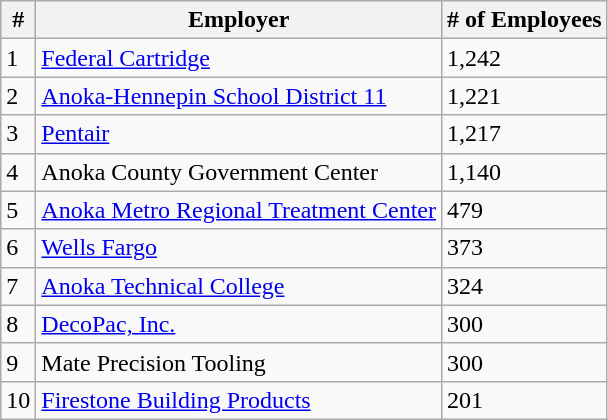<table class="wikitable">
<tr>
<th>#</th>
<th>Employer</th>
<th># of Employees</th>
</tr>
<tr>
<td>1</td>
<td><a href='#'>Federal Cartridge</a></td>
<td>1,242</td>
</tr>
<tr>
<td>2</td>
<td><a href='#'>Anoka-Hennepin School District 11</a></td>
<td>1,221</td>
</tr>
<tr>
<td>3</td>
<td><a href='#'>Pentair</a></td>
<td>1,217</td>
</tr>
<tr>
<td>4</td>
<td>Anoka County Government Center</td>
<td>1,140</td>
</tr>
<tr>
<td>5</td>
<td><a href='#'>Anoka Metro Regional Treatment Center</a></td>
<td>479</td>
</tr>
<tr>
<td>6</td>
<td><a href='#'>Wells Fargo</a></td>
<td>373</td>
</tr>
<tr>
<td>7</td>
<td><a href='#'>Anoka Technical College</a></td>
<td>324</td>
</tr>
<tr>
<td>8</td>
<td><a href='#'>DecoPac, Inc.</a></td>
<td>300</td>
</tr>
<tr>
<td>9</td>
<td>Mate Precision Tooling</td>
<td>300</td>
</tr>
<tr>
<td>10</td>
<td><a href='#'>Firestone Building Products</a></td>
<td>201</td>
</tr>
</table>
